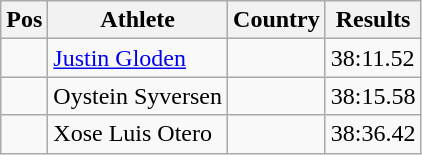<table class="wikitable">
<tr>
<th>Pos</th>
<th>Athlete</th>
<th>Country</th>
<th>Results</th>
</tr>
<tr>
<td align="center"></td>
<td><a href='#'>Justin Gloden</a></td>
<td></td>
<td>38:11.52</td>
</tr>
<tr>
<td align="center"></td>
<td>Oystein Syversen</td>
<td></td>
<td>38:15.58</td>
</tr>
<tr>
<td align="center"></td>
<td>Xose Luis Otero</td>
<td></td>
<td>38:36.42</td>
</tr>
</table>
